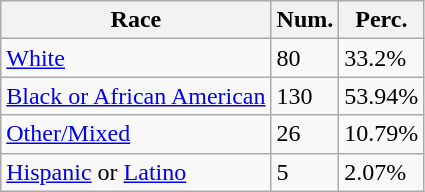<table class="wikitable">
<tr>
<th>Race</th>
<th>Num.</th>
<th>Perc.</th>
</tr>
<tr>
<td><a href='#'>White</a></td>
<td>80</td>
<td>33.2%</td>
</tr>
<tr>
<td><a href='#'>Black or African American</a></td>
<td>130</td>
<td>53.94%</td>
</tr>
<tr>
<td><a href='#'>Other/Mixed</a></td>
<td>26</td>
<td>10.79%</td>
</tr>
<tr>
<td><a href='#'>Hispanic</a> or <a href='#'>Latino</a></td>
<td>5</td>
<td>2.07%</td>
</tr>
</table>
